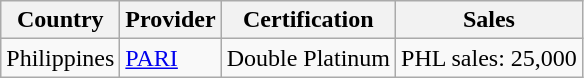<table class="wikitable">
<tr>
<th>Country</th>
<th>Provider</th>
<th>Certification</th>
<th>Sales</th>
</tr>
<tr>
<td>Philippines</td>
<td><a href='#'>PARI</a></td>
<td>Double Platinum</td>
<td>PHL sales: 25,000</td>
</tr>
</table>
